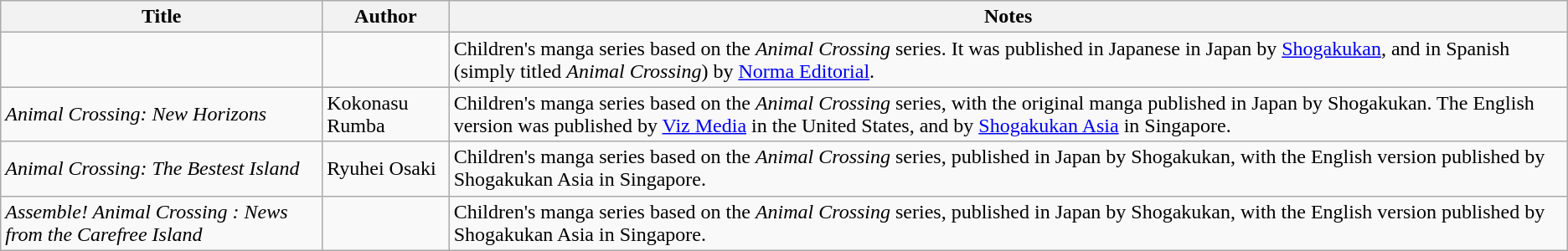<table class="wikitable">
<tr>
<th>Title</th>
<th>Author</th>
<th>Notes</th>
</tr>
<tr>
<td><em></em></td>
<td></td>
<td>Children's manga series based on the <em>Animal Crossing</em> series. It was published in Japanese in Japan by <a href='#'>Shogakukan</a>, and in Spanish (simply titled <em>Animal Crossing</em>) by <a href='#'>Norma Editorial</a>.</td>
</tr>
<tr>
<td><em>Animal Crossing: New Horizons</em></td>
<td>Kokonasu Rumba</td>
<td>Children's manga series based on the <em>Animal Crossing</em> series, with the original manga published in Japan by Shogakukan. The English version was published by <a href='#'>Viz Media</a> in the United States, and by <a href='#'>Shogakukan Asia</a> in Singapore.</td>
</tr>
<tr>
<td><em>Animal Crossing: The Bestest Island</em></td>
<td>Ryuhei Osaki</td>
<td>Children's manga series based on the <em>Animal Crossing</em> series, published in Japan by Shogakukan, with the English version published by Shogakukan Asia in Singapore.</td>
</tr>
<tr>
<td><em>Assemble! Animal Crossing : News from the Carefree Island</em></td>
<td></td>
<td>Children's manga series based on the <em>Animal Crossing</em> series, published in Japan by Shogakukan, with the English version published by Shogakukan Asia in Singapore.</td>
</tr>
</table>
